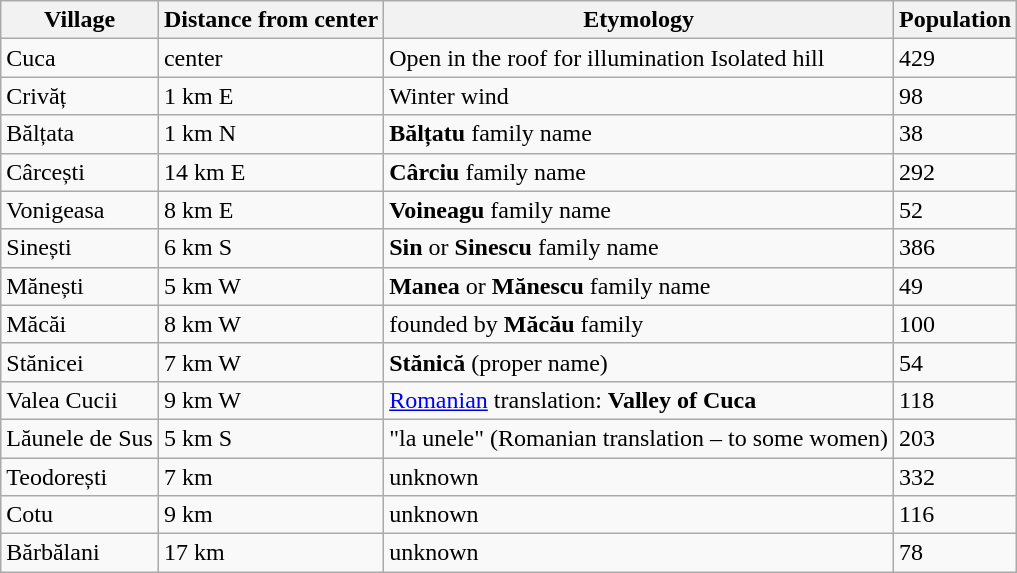<table class="wikitable">
<tr>
<th>Village</th>
<th>Distance from center</th>
<th>Etymology</th>
<th>Population</th>
</tr>
<tr>
<td>Cuca</td>
<td>center</td>
<td>Open in the roof for illumination Isolated hill</td>
<td>429</td>
</tr>
<tr>
<td>Crivăț</td>
<td>1 km E</td>
<td>Winter wind</td>
<td>98</td>
</tr>
<tr>
<td>Bălțata</td>
<td>1 km N</td>
<td><strong>Bălțatu</strong> family name</td>
<td>38</td>
</tr>
<tr>
<td>Cârcești</td>
<td>14 km E</td>
<td><strong>Cârciu</strong> family name</td>
<td>292</td>
</tr>
<tr>
<td>Vonigeasa</td>
<td>8 km E</td>
<td><strong>Voineagu</strong> family name</td>
<td>52</td>
</tr>
<tr>
<td>Sinești</td>
<td>6 km S</td>
<td><strong>Sin</strong> or <strong>Sinescu</strong> family name</td>
<td>386</td>
</tr>
<tr>
<td>Mănești</td>
<td>5 km W</td>
<td><strong>Manea</strong> or <strong>Mănescu</strong> family name</td>
<td>49</td>
</tr>
<tr>
<td>Măcăi</td>
<td>8 km W</td>
<td>founded by <strong>Măcău</strong> family</td>
<td>100</td>
</tr>
<tr>
<td>Stănicei</td>
<td>7 km W</td>
<td><strong>Stănică</strong> (proper name)</td>
<td>54</td>
</tr>
<tr>
<td>Valea Cucii</td>
<td>9 km W</td>
<td><a href='#'>Romanian</a> translation: <strong>Valley of Cuca</strong></td>
<td>118</td>
</tr>
<tr>
<td>Lăunele de Sus</td>
<td>5 km S</td>
<td>"la unele" (Romanian translation – to some women)</td>
<td>203</td>
</tr>
<tr>
<td>Teodorești</td>
<td>7 km</td>
<td>unknown</td>
<td>332</td>
</tr>
<tr>
<td>Cotu</td>
<td>9 km</td>
<td>unknown</td>
<td>116</td>
</tr>
<tr>
<td>Bărbălani</td>
<td>17 km</td>
<td>unknown</td>
<td>78</td>
</tr>
</table>
